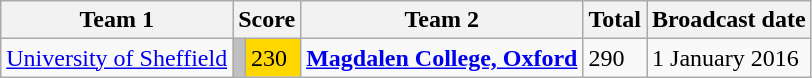<table class="wikitable">
<tr>
<th>Team 1</th>
<th colspan=2>Score</th>
<th>Team 2</th>
<th>Total</th>
<th>Broadcast date</th>
</tr>
<tr>
<td><a href='#'>University of Sheffield</a></td>
<td style="background:silver"></td>
<td style="background:gold">230</td>
<td><strong><a href='#'>Magdalen College, Oxford</a></strong></td>
<td>290</td>
<td>1 January 2016</td>
</tr>
</table>
